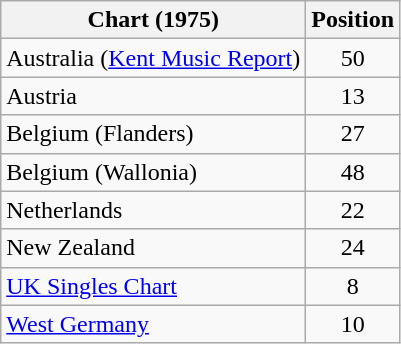<table class="wikitable">
<tr>
<th>Chart (1975)</th>
<th>Position</th>
</tr>
<tr>
<td>Australia (<a href='#'>Kent Music Report</a>)</td>
<td style="text-align:center;">50</td>
</tr>
<tr>
<td>Austria</td>
<td align="center">13</td>
</tr>
<tr>
<td>Belgium (Flanders)</td>
<td align="center">27</td>
</tr>
<tr>
<td>Belgium (Wallonia)</td>
<td align="center">48</td>
</tr>
<tr>
<td>Netherlands</td>
<td align="center">22</td>
</tr>
<tr>
<td>New Zealand</td>
<td align="center">24</td>
</tr>
<tr>
<td><a href='#'>UK Singles Chart</a></td>
<td align="center">8</td>
</tr>
<tr>
<td><a href='#'>West Germany</a></td>
<td align="center">10</td>
</tr>
</table>
